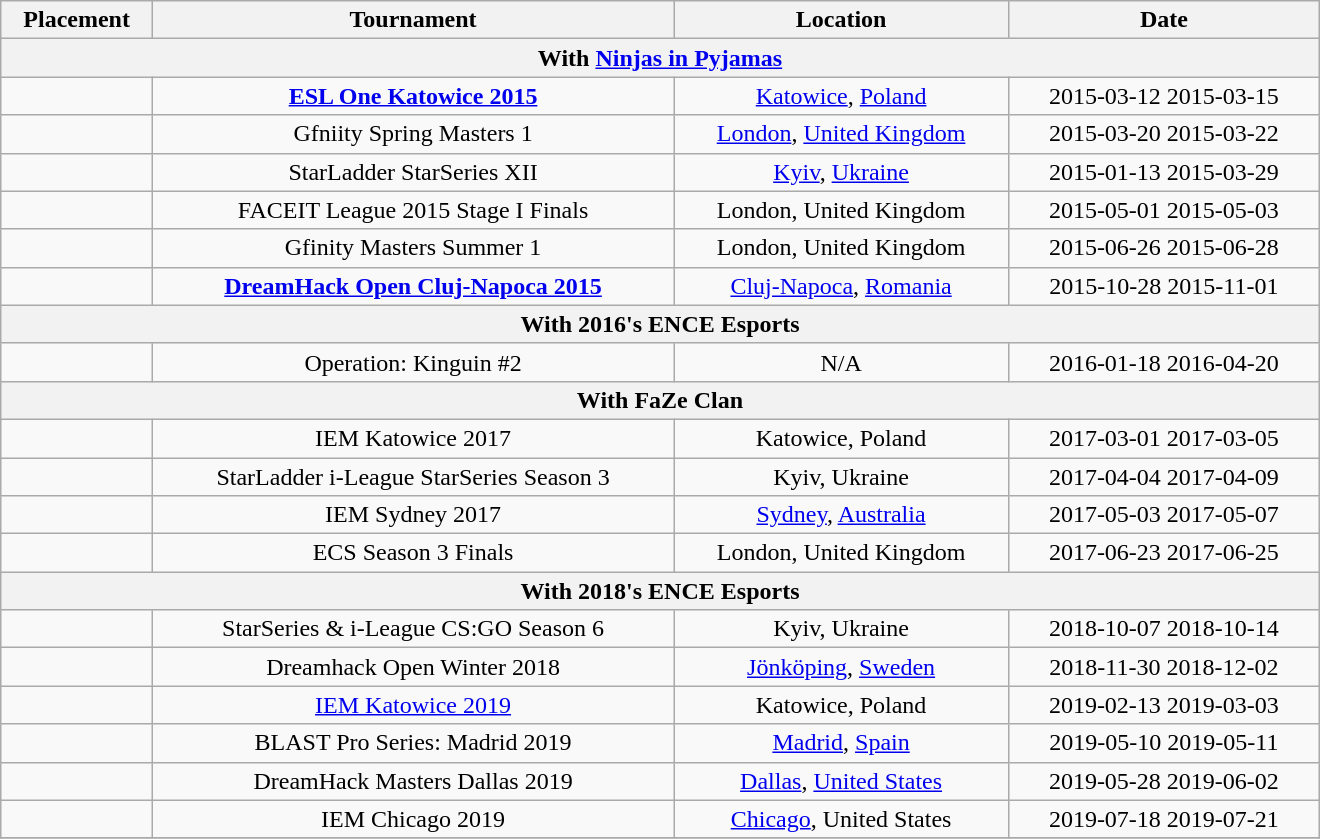<table class="wikitable" width="880"style="text-align:center">
<tr>
<th>Placement</th>
<th>Tournament</th>
<th>Location</th>
<th>Date</th>
</tr>
<tr>
<th colspan="4">With <a href='#'>Ninjas in Pyjamas</a></th>
</tr>
<tr>
<td></td>
<td><strong><a href='#'>ESL One Katowice 2015</a></strong></td>
<td><a href='#'>Katowice</a>, <a href='#'>Poland</a></td>
<td>2015-03-12  2015-03-15</td>
</tr>
<tr>
<td></td>
<td>Gfniity Spring Masters 1</td>
<td><a href='#'>London</a>, <a href='#'>United Kingdom</a></td>
<td>2015-03-20  2015-03-22</td>
</tr>
<tr>
<td></td>
<td>StarLadder StarSeries XII</td>
<td><a href='#'>Kyiv</a>, <a href='#'>Ukraine</a></td>
<td>2015-01-13  2015-03-29</td>
</tr>
<tr>
<td></td>
<td>FACEIT League 2015 Stage I Finals</td>
<td>London, United Kingdom</td>
<td>2015-05-01  2015-05-03</td>
</tr>
<tr>
<td></td>
<td>Gfinity Masters Summer 1</td>
<td>London, United Kingdom</td>
<td>2015-06-26  2015-06-28</td>
</tr>
<tr>
<td></td>
<td><strong><a href='#'>DreamHack Open Cluj-Napoca 2015</a></strong></td>
<td><a href='#'>Cluj-Napoca</a>, <a href='#'>Romania</a></td>
<td>2015-10-28  2015-11-01</td>
</tr>
<tr>
<th colspan="4">With 2016's ENCE Esports</th>
</tr>
<tr>
<td></td>
<td>Operation: Kinguin #2</td>
<td>N/A</td>
<td>2016-01-18  2016-04-20</td>
</tr>
<tr>
<th colspan="4">With FaZe Clan</th>
</tr>
<tr>
<td></td>
<td>IEM Katowice 2017</td>
<td>Katowice, Poland</td>
<td>2017-03-01  2017-03-05</td>
</tr>
<tr>
<td></td>
<td>StarLadder i-League StarSeries Season 3</td>
<td>Kyiv, Ukraine</td>
<td>2017-04-04  2017-04-09</td>
</tr>
<tr>
<td></td>
<td>IEM Sydney 2017</td>
<td><a href='#'>Sydney</a>, <a href='#'>Australia</a></td>
<td>2017-05-03  2017-05-07</td>
</tr>
<tr>
<td></td>
<td>ECS Season 3 Finals</td>
<td>London, United Kingdom</td>
<td>2017-06-23  2017-06-25</td>
</tr>
<tr>
<th colspan="4">With 2018's ENCE Esports</th>
</tr>
<tr>
<td></td>
<td>StarSeries & i-League CS:GO Season 6</td>
<td>Kyiv, Ukraine</td>
<td>2018-10-07  2018-10-14</td>
</tr>
<tr>
<td></td>
<td>Dreamhack Open Winter 2018</td>
<td><a href='#'>Jönköping</a>, <a href='#'>Sweden</a></td>
<td>2018-11-30  2018-12-02</td>
</tr>
<tr>
<td></td>
<td><a href='#'>IEM Katowice 2019</a></td>
<td>Katowice, Poland</td>
<td>2019-02-13  2019-03-03</td>
</tr>
<tr>
<td></td>
<td>BLAST Pro Series: Madrid 2019</td>
<td><a href='#'>Madrid</a>, <a href='#'>Spain</a></td>
<td>2019-05-10  2019-05-11</td>
</tr>
<tr>
<td></td>
<td>DreamHack Masters Dallas 2019</td>
<td><a href='#'>Dallas</a>, <a href='#'>United States</a></td>
<td>2019-05-28  2019-06-02</td>
</tr>
<tr>
<td></td>
<td>IEM Chicago 2019</td>
<td><a href='#'>Chicago</a>, United States</td>
<td>2019-07-18  2019-07-21</td>
</tr>
<tr>
</tr>
</table>
